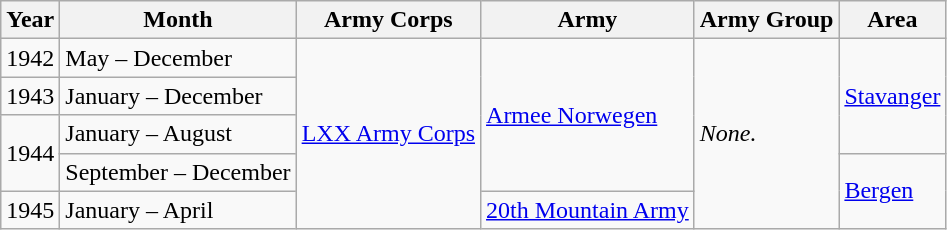<table class="wikitable">
<tr>
<th>Year</th>
<th>Month</th>
<th>Army Corps</th>
<th>Army</th>
<th>Army Group</th>
<th>Area</th>
</tr>
<tr>
<td>1942</td>
<td>May – December</td>
<td rowspan="5"><a href='#'>LXX Army Corps</a></td>
<td rowspan="4"><a href='#'>Armee Norwegen</a></td>
<td rowspan="5"><em>None.</em></td>
<td rowspan="3"><a href='#'>Stavanger</a></td>
</tr>
<tr>
<td>1943</td>
<td>January – December</td>
</tr>
<tr>
<td rowspan="2">1944</td>
<td>January – August</td>
</tr>
<tr>
<td>September – December</td>
<td rowspan="2"><a href='#'>Bergen</a></td>
</tr>
<tr>
<td>1945</td>
<td>January – April</td>
<td><a href='#'>20th Mountain Army</a></td>
</tr>
</table>
